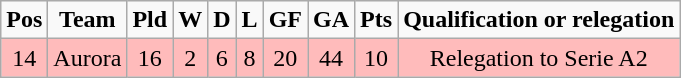<table class="wikitable" style="text-align: center;">
<tr>
<td><strong>Pos</strong></td>
<td><strong>Team</strong></td>
<td><strong>Pld</strong></td>
<td><strong>W</strong></td>
<td><strong>D</strong></td>
<td><strong>L</strong></td>
<td><strong>GF</strong></td>
<td><strong>GA</strong></td>
<td><strong>Pts</strong></td>
<td><strong>Qualification or relegation</strong></td>
</tr>
<tr style="background:#FFBBBB;">
<td>14</td>
<td>Aurora</td>
<td>16</td>
<td>2</td>
<td>6</td>
<td>8</td>
<td>20</td>
<td>44</td>
<td>10</td>
<td>Relegation to Serie A2</td>
</tr>
</table>
